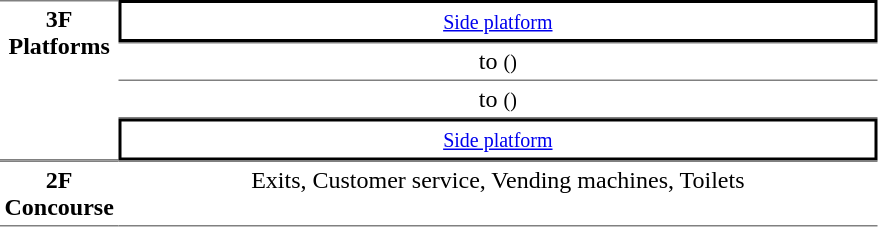<table table border=0 cellspacing=0 cellpadding=3>
<tr>
<td style="border-bottom:solid 1px gray;border-top:solid 1px gray;text-align:center" rowspan="4" valign=top width=50><strong>3F<br>Platforms</strong></td>
<td style="border-right:solid 2px black;border-left:solid 2px black;border-top:solid 2px black;border-bottom:solid 2px black;text-align:center;"><small><a href='#'>Side platform</a></small></td>
</tr>
<tr>
<td style="border-bottom:solid 1px gray;border-top:solid 1px gray;text-align:center;">  to  <small>()</small></td>
</tr>
<tr>
<td style="border-bottom:solid 1px gray;text-align:center;"> to  <small>() </small></td>
</tr>
<tr>
<td style="border-right:solid 2px black;border-left:solid 2px black;border-top:solid 2px black;border-bottom:solid 2px black;text-align:center;"><small><a href='#'>Side platform</a></small></td>
</tr>
<tr>
<td style="border-bottom:solid 1px gray; border-top:solid 1px gray;text-align:center" valign=top><strong>2F<br>Concourse</strong></td>
<td style="border-bottom:solid 1px gray; border-top:solid 1px gray;text-align:center" valign=top width=500>Exits, Customer service, Vending machines, Toilets</td>
</tr>
</table>
